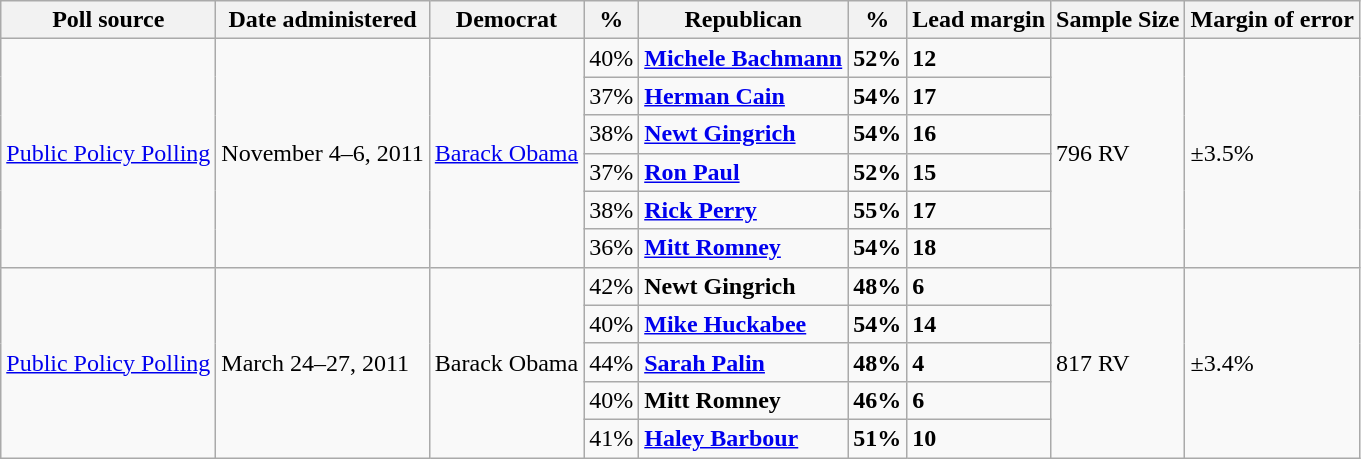<table class="wikitable">
<tr valign=bottom>
<th>Poll source</th>
<th>Date administered</th>
<th>Democrat</th>
<th>%</th>
<th>Republican</th>
<th>%</th>
<th>Lead margin</th>
<th>Sample Size</th>
<th>Margin of error</th>
</tr>
<tr>
<td rowspan=6><a href='#'>Public Policy Polling</a></td>
<td rowspan=6>November 4–6, 2011</td>
<td rowspan=6><a href='#'>Barack Obama</a></td>
<td>40%</td>
<td><strong><a href='#'>Michele Bachmann</a></strong></td>
<td><strong>52%</strong></td>
<td><strong>12</strong></td>
<td rowspan=6>796 RV</td>
<td rowspan=6>±3.5%</td>
</tr>
<tr>
<td>37%</td>
<td><strong><a href='#'>Herman Cain</a></strong></td>
<td><strong>54%</strong></td>
<td><strong>17</strong></td>
</tr>
<tr>
<td>38%</td>
<td><strong><a href='#'>Newt Gingrich</a></strong></td>
<td><strong>54%</strong></td>
<td><strong>16</strong></td>
</tr>
<tr>
<td>37%</td>
<td><strong><a href='#'>Ron Paul</a></strong></td>
<td><strong>52%</strong></td>
<td><strong>15</strong></td>
</tr>
<tr>
<td>38%</td>
<td><strong><a href='#'>Rick Perry</a></strong></td>
<td><strong>55%</strong></td>
<td><strong>17</strong></td>
</tr>
<tr>
<td>36%</td>
<td><strong><a href='#'>Mitt Romney</a></strong></td>
<td><strong>54%</strong></td>
<td><strong>18</strong></td>
</tr>
<tr>
<td rowspan=5><a href='#'>Public Policy Polling</a></td>
<td rowspan=5>March 24–27, 2011</td>
<td rowspan=5>Barack Obama</td>
<td>42%</td>
<td><strong>Newt Gingrich</strong></td>
<td><strong>48%</strong></td>
<td><strong>6</strong></td>
<td rowspan=5>817 RV</td>
<td rowspan=5>±3.4%</td>
</tr>
<tr>
<td>40%</td>
<td><strong><a href='#'>Mike Huckabee</a></strong></td>
<td><strong>54%</strong></td>
<td><strong>14</strong></td>
</tr>
<tr>
<td>44%</td>
<td><strong><a href='#'>Sarah Palin</a></strong></td>
<td><strong>48%</strong></td>
<td><strong>4</strong></td>
</tr>
<tr>
<td>40%</td>
<td><strong>Mitt Romney</strong></td>
<td><strong>46%</strong></td>
<td><strong>6</strong></td>
</tr>
<tr>
<td>41%</td>
<td><strong><a href='#'>Haley Barbour</a></strong></td>
<td><strong>51%</strong></td>
<td><strong>10</strong></td>
</tr>
</table>
